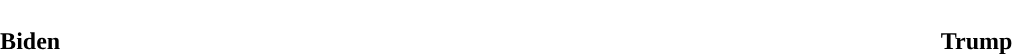<table style="width:100%; text-align:center">
<tr style="color:white">
<td style="background:"><strong>306</strong></td>
<td style="background:"><strong>232</strong></td>
</tr>
<tr>
<td style="color:"><strong>Biden</strong></td>
<td style="color:"><strong>Trump</strong></td>
</tr>
</table>
